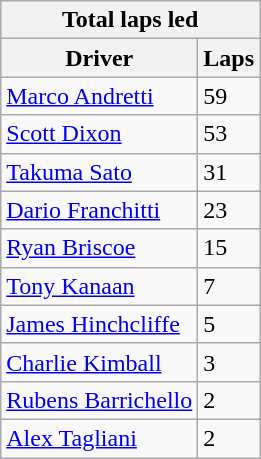<table class="wikitable">
<tr>
<th colspan=2>Total laps led</th>
</tr>
<tr>
<th>Driver</th>
<th>Laps</th>
</tr>
<tr>
<td><a href='#'>Marco Andretti</a></td>
<td>59</td>
</tr>
<tr>
<td><a href='#'>Scott Dixon</a></td>
<td>53</td>
</tr>
<tr>
<td><a href='#'>Takuma Sato</a></td>
<td>31</td>
</tr>
<tr>
<td><a href='#'>Dario Franchitti</a></td>
<td>23</td>
</tr>
<tr>
<td><a href='#'>Ryan Briscoe</a></td>
<td>15</td>
</tr>
<tr>
<td><a href='#'>Tony Kanaan</a></td>
<td>7</td>
</tr>
<tr>
<td><a href='#'>James Hinchcliffe</a></td>
<td>5</td>
</tr>
<tr>
<td><a href='#'>Charlie Kimball</a></td>
<td>3</td>
</tr>
<tr>
<td><a href='#'>Rubens Barrichello</a></td>
<td>2</td>
</tr>
<tr>
<td><a href='#'>Alex Tagliani</a></td>
<td>2</td>
</tr>
</table>
